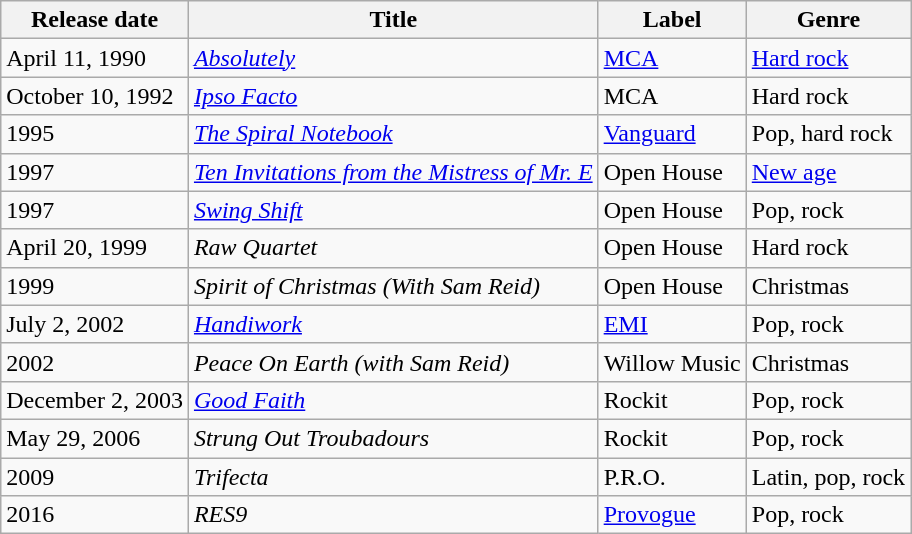<table class="wikitable">
<tr>
<th>Release date</th>
<th>Title</th>
<th>Label</th>
<th>Genre</th>
</tr>
<tr>
<td>April 11, 1990</td>
<td><em><a href='#'>Absolutely</a></em></td>
<td><a href='#'>MCA</a></td>
<td><a href='#'>Hard rock</a></td>
</tr>
<tr>
<td>October 10, 1992</td>
<td><em><a href='#'>Ipso Facto</a></em></td>
<td>MCA</td>
<td>Hard rock</td>
</tr>
<tr>
<td>1995</td>
<td><em><a href='#'>The Spiral Notebook</a></em></td>
<td><a href='#'>Vanguard</a></td>
<td>Pop, hard rock</td>
</tr>
<tr>
<td>1997</td>
<td><em><a href='#'>Ten Invitations from the Mistress of Mr. E</a></em></td>
<td>Open House</td>
<td><a href='#'>New age</a></td>
</tr>
<tr>
<td>1997</td>
<td><em><a href='#'>Swing Shift</a></em></td>
<td>Open House</td>
<td>Pop, rock</td>
</tr>
<tr>
<td>April 20, 1999</td>
<td><em>Raw Quartet</em></td>
<td>Open House</td>
<td>Hard rock</td>
</tr>
<tr>
<td>1999</td>
<td><em>Spirit of Christmas (With Sam Reid)</em></td>
<td>Open House</td>
<td>Christmas</td>
</tr>
<tr>
<td>July 2, 2002</td>
<td><em><a href='#'>Handiwork</a></em></td>
<td><a href='#'>EMI</a></td>
<td>Pop, rock</td>
</tr>
<tr>
<td>2002</td>
<td><em>Peace On Earth (with Sam Reid)</em></td>
<td>Willow Music</td>
<td>Christmas</td>
</tr>
<tr>
<td>December 2, 2003</td>
<td><em><a href='#'>Good Faith</a></em></td>
<td>Rockit</td>
<td>Pop, rock</td>
</tr>
<tr>
<td>May 29, 2006</td>
<td><em>Strung Out Troubadours</em></td>
<td>Rockit</td>
<td>Pop, rock</td>
</tr>
<tr>
<td>2009</td>
<td><em>Trifecta</em></td>
<td>P.R.O.</td>
<td>Latin, pop, rock</td>
</tr>
<tr>
<td>2016</td>
<td><em>RES9</em></td>
<td><a href='#'>Provogue</a></td>
<td>Pop, rock</td>
</tr>
</table>
